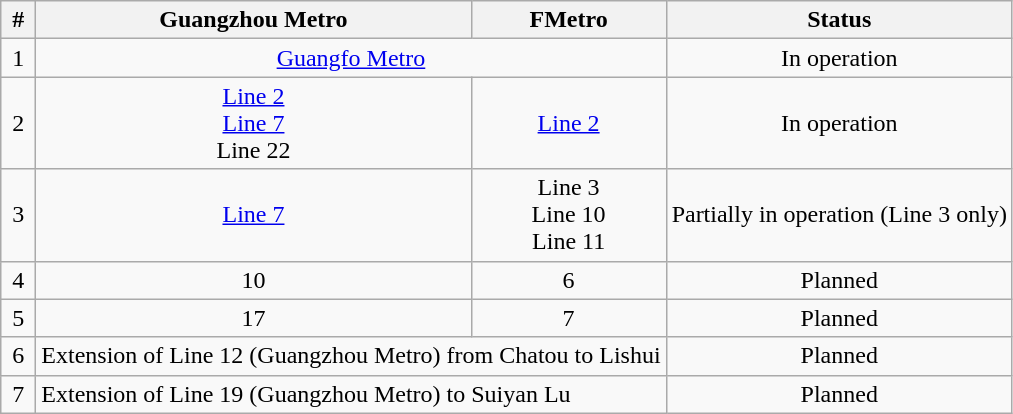<table class="wikitable" style="text-align:center">
<tr>
<th style="width:1em">#</th>
<th>Guangzhou Metro</th>
<th>FMetro</th>
<th>Status</th>
</tr>
<tr>
<td>1</td>
<td colspan="2"><a href='#'>Guangfo Metro</a></td>
<td>In operation</td>
</tr>
<tr>
<td>2</td>
<td><a href='#'>Line 2</a><br><a href='#'>Line 7</a><br>Line 22</td>
<td><a href='#'>Line 2</a></td>
<td>In operation</td>
</tr>
<tr>
<td>3</td>
<td><a href='#'>Line 7</a></td>
<td>Line 3<br>Line 10<br>Line 11</td>
<td>Partially in operation (Line 3 only)</td>
</tr>
<tr>
<td>4</td>
<td>10</td>
<td>6</td>
<td>Planned</td>
</tr>
<tr>
<td>5</td>
<td>17</td>
<td>7</td>
<td>Planned</td>
</tr>
<tr>
<td>6</td>
<td colspan="2" style="text-align: left; white-space: nowrap">Extension of Line 12 (Guangzhou Metro) from Chatou to Lishui</td>
<td>Planned</td>
</tr>
<tr>
<td>7</td>
<td colspan="2" style="text-align: left; white-space: nowrap">Extension of Line 19 (Guangzhou Metro) to Suiyan Lu</td>
<td>Planned</td>
</tr>
</table>
